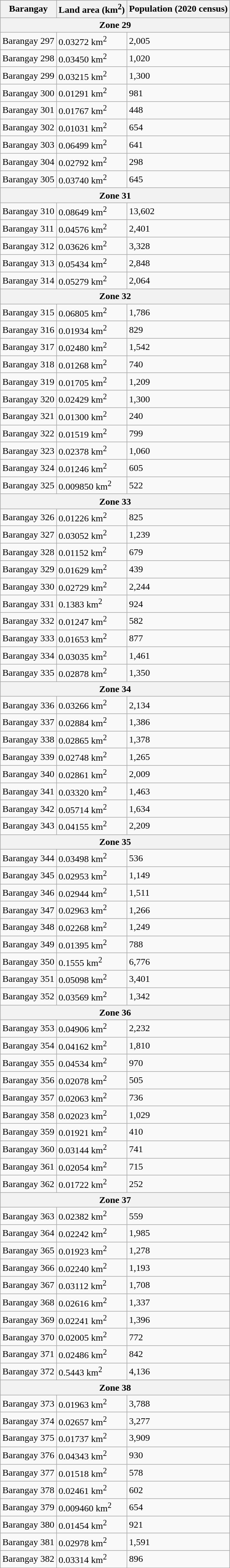<table class="wikitable">
<tr>
<th>Barangay</th>
<th>Land area (km<sup>2</sup>)</th>
<th>Population (2020 census)</th>
</tr>
<tr>
<th colspan=3>Zone 29</th>
</tr>
<tr>
<td>Barangay  297</td>
<td>0.03272 km<sup>2</sup></td>
<td>2,005</td>
</tr>
<tr>
<td>Barangay  298</td>
<td>0.03450 km<sup>2</sup></td>
<td>1,020</td>
</tr>
<tr>
<td>Barangay  299</td>
<td>0.03215 km<sup>2</sup></td>
<td>1,300</td>
</tr>
<tr>
<td>Barangay  300</td>
<td>0.01291 km<sup>2</sup></td>
<td>981</td>
</tr>
<tr>
<td>Barangay  301</td>
<td>0.01767 km<sup>2</sup></td>
<td>448</td>
</tr>
<tr>
<td>Barangay  302</td>
<td>0.01031 km<sup>2</sup></td>
<td>654</td>
</tr>
<tr>
<td>Barangay  303</td>
<td>0.06499 km<sup>2</sup></td>
<td>641</td>
</tr>
<tr>
<td>Barangay  304</td>
<td>0.02792 km<sup>2</sup></td>
<td>298</td>
</tr>
<tr>
<td>Barangay  305</td>
<td>0.03740 km<sup>2</sup></td>
<td>645</td>
</tr>
<tr>
<th colspan=3>Zone 31</th>
</tr>
<tr>
<td>Barangay  310</td>
<td>0.08649 km<sup>2</sup></td>
<td>13,602</td>
</tr>
<tr>
<td>Barangay  311</td>
<td>0.04576 km<sup>2</sup></td>
<td>2,401</td>
</tr>
<tr>
<td>Barangay  312</td>
<td>0.03626 km<sup>2</sup></td>
<td>3,328</td>
</tr>
<tr>
<td>Barangay  313</td>
<td>0.05434 km<sup>2</sup></td>
<td>2,848</td>
</tr>
<tr>
<td>Barangay  314</td>
<td>0.05279 km<sup>2</sup></td>
<td>2,064</td>
</tr>
<tr>
<th colspan=3>Zone 32</th>
</tr>
<tr>
<td>Barangay  315</td>
<td>0.06805 km<sup>2</sup></td>
<td>1,786</td>
</tr>
<tr>
<td>Barangay  316</td>
<td>0.01934 km<sup>2</sup></td>
<td>829</td>
</tr>
<tr>
<td>Barangay  317</td>
<td>0.02480 km<sup>2</sup></td>
<td>1,542</td>
</tr>
<tr>
<td>Barangay  318</td>
<td>0.01268 km<sup>2</sup></td>
<td>740</td>
</tr>
<tr>
<td>Barangay  319</td>
<td>0.01705 km<sup>2</sup></td>
<td>1,209</td>
</tr>
<tr>
<td>Barangay  320</td>
<td>0.02429 km<sup>2</sup></td>
<td>1,300</td>
</tr>
<tr>
<td>Barangay  321</td>
<td>0.01300 km<sup>2</sup></td>
<td>240</td>
</tr>
<tr>
<td>Barangay  322</td>
<td>0.01519 km<sup>2</sup></td>
<td>799</td>
</tr>
<tr>
<td>Barangay  323</td>
<td>0.02378 km<sup>2</sup></td>
<td>1,060</td>
</tr>
<tr>
<td>Barangay  324</td>
<td>0.01246 km<sup>2</sup></td>
<td>605</td>
</tr>
<tr>
<td>Barangay  325</td>
<td>0.009850 km<sup>2</sup></td>
<td>522</td>
</tr>
<tr>
<th colspan=3>Zone 33</th>
</tr>
<tr>
<td>Barangay  326</td>
<td>0.01226 km<sup>2</sup></td>
<td>825</td>
</tr>
<tr>
<td>Barangay  327</td>
<td>0.03052 km<sup>2</sup></td>
<td>1,239</td>
</tr>
<tr>
<td>Barangay  328</td>
<td>0.01152 km<sup>2</sup></td>
<td>679</td>
</tr>
<tr>
<td>Barangay  329</td>
<td>0.01629 km<sup>2</sup></td>
<td>439</td>
</tr>
<tr>
<td>Barangay  330</td>
<td>0.02729 km<sup>2</sup></td>
<td>2,244</td>
</tr>
<tr>
<td>Barangay  331</td>
<td>0.1383 km<sup>2</sup></td>
<td>924</td>
</tr>
<tr>
<td>Barangay  332</td>
<td>0.01247 km<sup>2</sup></td>
<td>582</td>
</tr>
<tr>
<td>Barangay  333</td>
<td>0.01653 km<sup>2</sup></td>
<td>877</td>
</tr>
<tr>
<td>Barangay  334</td>
<td>0.03035 km<sup>2</sup></td>
<td>1,461</td>
</tr>
<tr>
<td>Barangay  335</td>
<td>0.02878 km<sup>2</sup></td>
<td>1,350</td>
</tr>
<tr>
<th colspan=3>Zone 34</th>
</tr>
<tr>
<td>Barangay  336</td>
<td>0.03266 km<sup>2</sup></td>
<td>2,134</td>
</tr>
<tr>
<td>Barangay  337</td>
<td>0.02884 km<sup>2</sup></td>
<td>1,386</td>
</tr>
<tr>
<td>Barangay  338</td>
<td>0.02865 km<sup>2</sup></td>
<td>1,378</td>
</tr>
<tr>
<td>Barangay  339</td>
<td>0.02748 km<sup>2</sup></td>
<td>1,265</td>
</tr>
<tr>
<td>Barangay  340</td>
<td>0.02861 km<sup>2</sup></td>
<td>2,009</td>
</tr>
<tr>
<td>Barangay  341</td>
<td>0.03320 km<sup>2</sup></td>
<td>1,463</td>
</tr>
<tr>
<td>Barangay  342</td>
<td>0.05714 km<sup>2</sup></td>
<td>1,634</td>
</tr>
<tr>
<td>Barangay  343</td>
<td>0.04155 km<sup>2</sup></td>
<td>2,209</td>
</tr>
<tr>
<th colspan=3>Zone 35</th>
</tr>
<tr>
<td>Barangay  344</td>
<td>0.03498 km<sup>2</sup></td>
<td>536</td>
</tr>
<tr>
<td>Barangay  345</td>
<td>0.02953 km<sup>2</sup></td>
<td>1,149</td>
</tr>
<tr>
<td>Barangay  346</td>
<td>0.02944 km<sup>2</sup></td>
<td>1,511</td>
</tr>
<tr>
<td>Barangay  347</td>
<td>0.02963 km<sup>2</sup></td>
<td>1,266</td>
</tr>
<tr>
<td>Barangay  348</td>
<td>0.02268 km<sup>2</sup></td>
<td>1,249</td>
</tr>
<tr>
<td>Barangay  349</td>
<td>0.01395 km<sup>2</sup></td>
<td>788</td>
</tr>
<tr>
<td>Barangay  350</td>
<td>0.1555 km<sup>2</sup></td>
<td>6,776</td>
</tr>
<tr>
<td>Barangay  351</td>
<td>0.05098 km<sup>2</sup></td>
<td>3,401</td>
</tr>
<tr>
<td>Barangay  352</td>
<td>0.03569 km<sup>2</sup></td>
<td>1,342</td>
</tr>
<tr>
<th colspan=3>Zone 36</th>
</tr>
<tr>
<td>Barangay  353</td>
<td>0.04906 km<sup>2</sup></td>
<td>2,232</td>
</tr>
<tr>
<td>Barangay  354</td>
<td>0.04162 km<sup>2</sup></td>
<td>1,810</td>
</tr>
<tr>
<td>Barangay  355</td>
<td>0.04534 km<sup>2</sup></td>
<td>970</td>
</tr>
<tr>
<td>Barangay  356</td>
<td>0.02078 km<sup>2</sup></td>
<td>505</td>
</tr>
<tr>
<td>Barangay  357</td>
<td>0.02063 km<sup>2</sup></td>
<td>736</td>
</tr>
<tr>
<td>Barangay  358</td>
<td>0.02023 km<sup>2</sup></td>
<td>1,029</td>
</tr>
<tr>
<td>Barangay  359</td>
<td>0.01921 km<sup>2</sup></td>
<td>410</td>
</tr>
<tr>
<td>Barangay  360</td>
<td>0.03144 km<sup>2</sup></td>
<td>741</td>
</tr>
<tr>
<td>Barangay  361</td>
<td>0.02054 km<sup>2</sup></td>
<td>715</td>
</tr>
<tr>
<td>Barangay  362</td>
<td>0.01722 km<sup>2</sup></td>
<td>252</td>
</tr>
<tr>
<th colspan=3>Zone 37</th>
</tr>
<tr>
<td>Barangay  363</td>
<td>0.02382 km<sup>2</sup></td>
<td>559</td>
</tr>
<tr>
<td>Barangay  364</td>
<td>0.02242 km<sup>2</sup></td>
<td>1,985</td>
</tr>
<tr>
<td>Barangay  365</td>
<td>0.01923 km<sup>2</sup></td>
<td>1,278</td>
</tr>
<tr>
<td>Barangay  366</td>
<td>0.02240 km<sup>2</sup></td>
<td>1,193</td>
</tr>
<tr>
<td>Barangay  367</td>
<td>0.03112 km<sup>2</sup></td>
<td>1,708</td>
</tr>
<tr>
<td>Barangay  368</td>
<td>0.02616 km<sup>2</sup></td>
<td>1,337</td>
</tr>
<tr>
<td>Barangay  369</td>
<td>0.02241 km<sup>2</sup></td>
<td>1,396</td>
</tr>
<tr>
<td>Barangay  370</td>
<td>0.02005 km<sup>2</sup></td>
<td>772</td>
</tr>
<tr>
<td>Barangay  371</td>
<td>0.02486 km<sup>2</sup></td>
<td>842</td>
</tr>
<tr>
<td>Barangay  372</td>
<td>0.5443 km<sup>2</sup></td>
<td>4,136</td>
</tr>
<tr>
<th colspan=3>Zone 38</th>
</tr>
<tr>
<td>Barangay  373</td>
<td>0.01963 km<sup>2</sup></td>
<td>3,788</td>
</tr>
<tr>
<td>Barangay  374</td>
<td>0.02657 km<sup>2</sup></td>
<td>3,277</td>
</tr>
<tr>
<td>Barangay  375</td>
<td>0.01737 km<sup>2</sup></td>
<td>3,909</td>
</tr>
<tr>
<td>Barangay  376</td>
<td>0.04343 km<sup>2</sup></td>
<td>930</td>
</tr>
<tr>
<td>Barangay  377</td>
<td>0.01518 km<sup>2</sup></td>
<td>578</td>
</tr>
<tr>
<td>Barangay  378</td>
<td>0.02461 km<sup>2</sup></td>
<td>602</td>
</tr>
<tr>
<td>Barangay  379</td>
<td>0.009460 km<sup>2</sup></td>
<td>654</td>
</tr>
<tr>
<td>Barangay  380</td>
<td>0.01454 km<sup>2</sup></td>
<td>921</td>
</tr>
<tr>
<td>Barangay  381</td>
<td>0.02978 km<sup>2</sup></td>
<td>1,591</td>
</tr>
<tr>
<td>Barangay  382</td>
<td>0.03314 km<sup>2</sup></td>
<td>896</td>
</tr>
</table>
